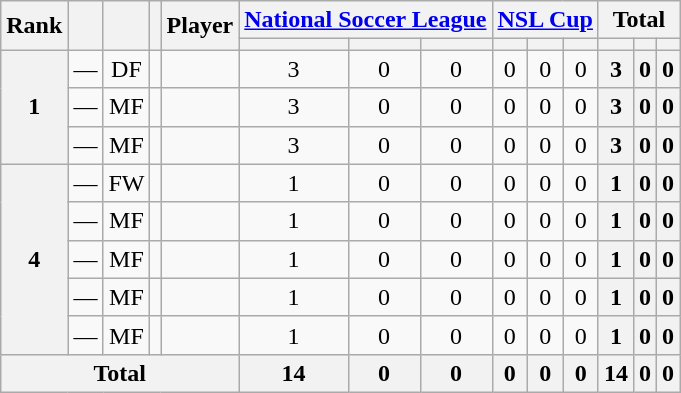<table class="wikitable sortable" style="text-align:center">
<tr>
<th rowspan="2">Rank</th>
<th rowspan="2"></th>
<th rowspan="2"></th>
<th rowspan="2"></th>
<th rowspan="2">Player</th>
<th colspan="3"><a href='#'>National Soccer League</a></th>
<th colspan="3"><a href='#'>NSL Cup</a></th>
<th colspan="3">Total</th>
</tr>
<tr>
<th></th>
<th></th>
<th></th>
<th></th>
<th></th>
<th></th>
<th></th>
<th></th>
<th></th>
</tr>
<tr>
<th rowspan="3">1</th>
<td>—</td>
<td>DF</td>
<td></td>
<td align="left"><br></td>
<td>3</td>
<td>0</td>
<td>0<br></td>
<td>0</td>
<td>0</td>
<td>0<br></td>
<th>3</th>
<th>0</th>
<th>0</th>
</tr>
<tr>
<td>—</td>
<td>MF</td>
<td></td>
<td align="left"><br></td>
<td>3</td>
<td>0</td>
<td>0<br></td>
<td>0</td>
<td>0</td>
<td>0<br></td>
<th>3</th>
<th>0</th>
<th>0</th>
</tr>
<tr>
<td>—</td>
<td>MF</td>
<td></td>
<td align="left"><br></td>
<td>3</td>
<td>0</td>
<td>0<br></td>
<td>0</td>
<td>0</td>
<td>0<br></td>
<th>3</th>
<th>0</th>
<th>0</th>
</tr>
<tr>
<th rowspan="5">4</th>
<td>—</td>
<td>FW</td>
<td></td>
<td align="left"><br></td>
<td>1</td>
<td>0</td>
<td>0<br></td>
<td>0</td>
<td>0</td>
<td>0<br></td>
<th>1</th>
<th>0</th>
<th>0</th>
</tr>
<tr>
<td>—</td>
<td>MF</td>
<td></td>
<td align="left"><br></td>
<td>1</td>
<td>0</td>
<td>0<br></td>
<td>0</td>
<td>0</td>
<td>0<br></td>
<th>1</th>
<th>0</th>
<th>0</th>
</tr>
<tr>
<td>—</td>
<td>MF</td>
<td></td>
<td align="left"><br></td>
<td>1</td>
<td>0</td>
<td>0<br></td>
<td>0</td>
<td>0</td>
<td>0<br></td>
<th>1</th>
<th>0</th>
<th>0</th>
</tr>
<tr>
<td>—</td>
<td>MF</td>
<td></td>
<td align="left"><br></td>
<td>1</td>
<td>0</td>
<td>0<br></td>
<td>0</td>
<td>0</td>
<td>0<br></td>
<th>1</th>
<th>0</th>
<th>0</th>
</tr>
<tr>
<td>—</td>
<td>MF</td>
<td></td>
<td align="left"><br></td>
<td>1</td>
<td>0</td>
<td>0<br></td>
<td>0</td>
<td>0</td>
<td>0<br></td>
<th>1</th>
<th>0</th>
<th>0</th>
</tr>
<tr>
<th colspan="5">Total<br></th>
<th>14</th>
<th>0</th>
<th>0<br></th>
<th>0</th>
<th>0</th>
<th>0<br></th>
<th>14</th>
<th>0</th>
<th>0</th>
</tr>
</table>
